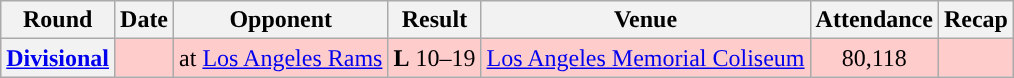<table class="wikitable" style="text-align:center">
<tr>
<th>Round</th>
<th>Date</th>
<th>Opponent</th>
<th>Result</th>
<th>Venue</th>
<th>Attendance</th>
<th>Recap</th>
</tr>
<tr style="background:#fcc">
<th><a href='#'>Divisional</a></th>
<td></td>
<td>at <a href='#'>Los Angeles Rams</a></td>
<td><strong>L</strong> 10–19</td>
<td><a href='#'>Los Angeles Memorial Coliseum</a></td>
<td>80,118</td>
<td></td>
</tr>
</table>
